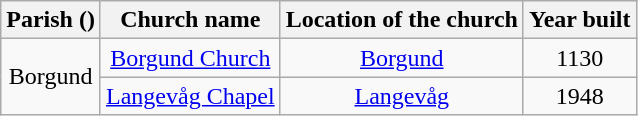<table class="wikitable" style="text-align:center">
<tr>
<th>Parish ()</th>
<th>Church name</th>
<th>Location of the church</th>
<th>Year built</th>
</tr>
<tr>
<td rowspan="2">Borgund</td>
<td><a href='#'>Borgund Church</a></td>
<td><a href='#'>Borgund</a></td>
<td>1130</td>
</tr>
<tr>
<td><a href='#'>Langevåg Chapel</a></td>
<td><a href='#'>Langevåg</a></td>
<td>1948</td>
</tr>
</table>
